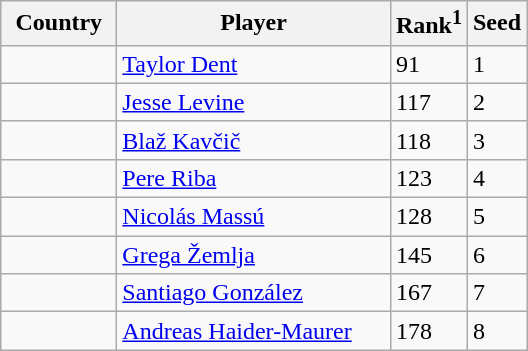<table class="sortable wikitable">
<tr>
<th width="70">Country</th>
<th width="175">Player</th>
<th>Rank<sup>1</sup></th>
<th>Seed</th>
</tr>
<tr>
<td></td>
<td><a href='#'>Taylor Dent</a></td>
<td>91</td>
<td>1</td>
</tr>
<tr>
<td></td>
<td><a href='#'>Jesse Levine</a></td>
<td>117</td>
<td>2</td>
</tr>
<tr>
<td></td>
<td><a href='#'>Blaž Kavčič</a></td>
<td>118</td>
<td>3</td>
</tr>
<tr>
<td></td>
<td><a href='#'>Pere Riba</a></td>
<td>123</td>
<td>4</td>
</tr>
<tr>
<td></td>
<td><a href='#'>Nicolás Massú</a></td>
<td>128</td>
<td>5</td>
</tr>
<tr>
<td></td>
<td><a href='#'>Grega Žemlja</a></td>
<td>145</td>
<td>6</td>
</tr>
<tr>
<td></td>
<td><a href='#'>Santiago González</a></td>
<td>167</td>
<td>7</td>
</tr>
<tr>
<td></td>
<td><a href='#'>Andreas Haider-Maurer</a></td>
<td>178</td>
<td>8</td>
</tr>
</table>
